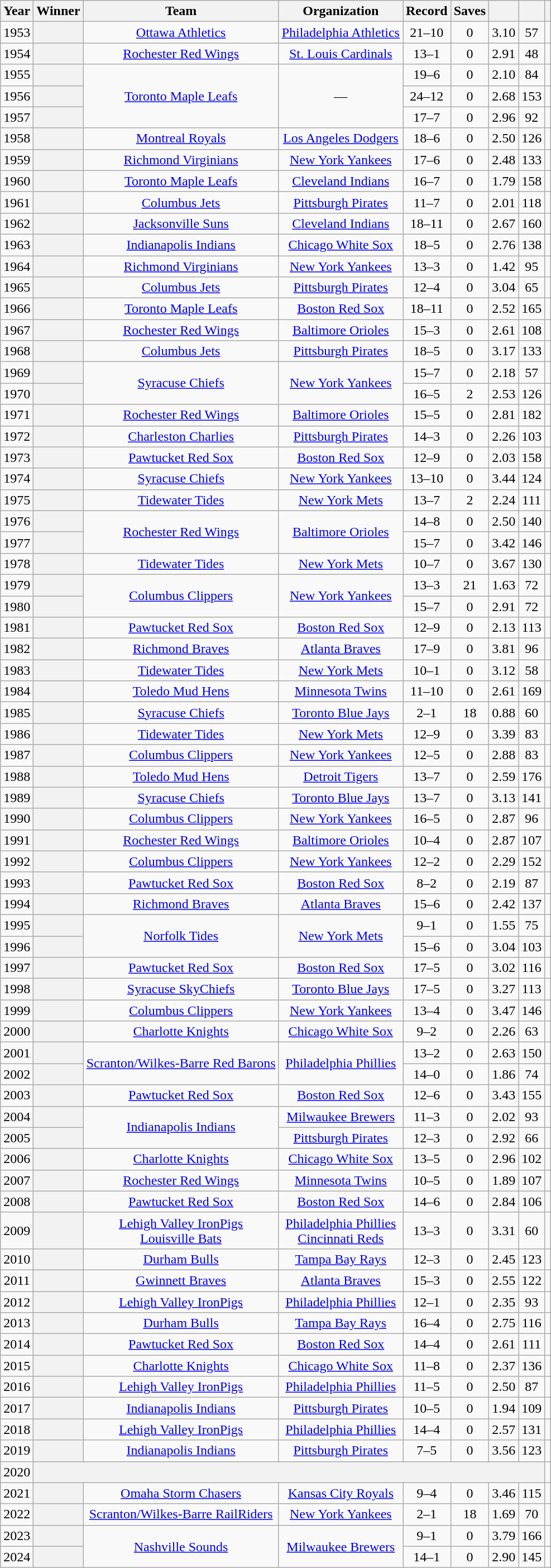<table class="wikitable sortable plainrowheaders" style="text-align:center">
<tr>
<th scope="col">Year</th>
<th scope="col">Winner</th>
<th scope="col">Team</th>
<th scope="col">Organization</th>
<th scope="col">Record</th>
<th scope="col">Saves</th>
<th scope="col"></th>
<th scope="col"></th>
<th scope="col" class="unsortable"></th>
</tr>
<tr>
<td>1953</td>
<th scope="row" style="text-align:center"></th>
<td><a href='#'>Ottawa Athletics</a></td>
<td><a href='#'>Philadelphia Athletics</a></td>
<td>21–10</td>
<td>0</td>
<td>3.10</td>
<td>57</td>
<td></td>
</tr>
<tr>
<td>1954</td>
<th scope="row" style="text-align:center"></th>
<td><a href='#'>Rochester Red Wings</a></td>
<td><a href='#'>St. Louis Cardinals</a></td>
<td>13–1</td>
<td>0</td>
<td>2.91</td>
<td>48</td>
<td></td>
</tr>
<tr>
<td>1955</td>
<th scope="row" style="text-align:center"></th>
<td rowspan="3"><a href='#'>Toronto Maple Leafs</a></td>
<td rowspan="3">—</td>
<td>19–6</td>
<td>0</td>
<td>2.10</td>
<td>84</td>
<td></td>
</tr>
<tr>
<td>1956</td>
<th scope="row" style="text-align:center"></th>
<td>24–12</td>
<td>0</td>
<td>2.68</td>
<td>153</td>
<td></td>
</tr>
<tr>
<td>1957</td>
<th scope="row" style="text-align:center"></th>
<td>17–7</td>
<td>0</td>
<td>2.96</td>
<td>92</td>
<td></td>
</tr>
<tr>
<td>1958</td>
<th scope="row" style="text-align:center"></th>
<td><a href='#'>Montreal Royals</a></td>
<td><a href='#'>Los Angeles Dodgers</a></td>
<td>18–6</td>
<td>0</td>
<td>2.50</td>
<td>126</td>
<td></td>
</tr>
<tr>
<td>1959</td>
<th scope="row" style="text-align:center"></th>
<td><a href='#'>Richmond Virginians</a></td>
<td><a href='#'>New York Yankees</a></td>
<td>17–6</td>
<td>0</td>
<td>2.48</td>
<td>133</td>
<td></td>
</tr>
<tr>
<td>1960</td>
<th scope="row" style="text-align:center"></th>
<td><a href='#'>Toronto Maple Leafs</a></td>
<td><a href='#'>Cleveland Indians</a></td>
<td>16–7</td>
<td>0</td>
<td>1.79</td>
<td>158</td>
<td></td>
</tr>
<tr>
<td>1961</td>
<th scope="row" style="text-align:center"></th>
<td><a href='#'>Columbus Jets</a></td>
<td><a href='#'>Pittsburgh Pirates</a></td>
<td>11–7</td>
<td>0</td>
<td>2.01</td>
<td>118</td>
<td></td>
</tr>
<tr>
<td>1962</td>
<th scope="row" style="text-align:center"></th>
<td><a href='#'>Jacksonville Suns</a></td>
<td><a href='#'>Cleveland Indians</a></td>
<td>18–11</td>
<td>0</td>
<td>2.67</td>
<td>160</td>
<td></td>
</tr>
<tr>
<td>1963</td>
<th scope="row" style="text-align:center"></th>
<td><a href='#'>Indianapolis Indians</a></td>
<td><a href='#'>Chicago White Sox</a></td>
<td>18–5</td>
<td>0</td>
<td>2.76</td>
<td>138</td>
<td></td>
</tr>
<tr>
<td>1964</td>
<th scope="row" style="text-align:center"></th>
<td><a href='#'>Richmond Virginians</a></td>
<td><a href='#'>New York Yankees</a></td>
<td>13–3</td>
<td>0</td>
<td>1.42</td>
<td>95</td>
<td></td>
</tr>
<tr>
<td>1965</td>
<th scope="row" style="text-align:center"></th>
<td><a href='#'>Columbus Jets</a></td>
<td><a href='#'>Pittsburgh Pirates</a></td>
<td>12–4</td>
<td>0</td>
<td>3.04</td>
<td>65</td>
<td></td>
</tr>
<tr>
<td>1966</td>
<th scope="row" style="text-align:center"></th>
<td><a href='#'>Toronto Maple Leafs</a></td>
<td><a href='#'>Boston Red Sox</a></td>
<td>18–11</td>
<td>0</td>
<td>2.52</td>
<td>165</td>
<td></td>
</tr>
<tr>
<td>1967</td>
<th scope="row" style="text-align:center"></th>
<td><a href='#'>Rochester Red Wings</a></td>
<td><a href='#'>Baltimore Orioles</a></td>
<td>15–3</td>
<td>0</td>
<td>2.61</td>
<td>108</td>
<td></td>
</tr>
<tr>
<td>1968</td>
<th scope="row" style="text-align:center"></th>
<td><a href='#'>Columbus Jets</a></td>
<td><a href='#'>Pittsburgh Pirates</a></td>
<td>18–5</td>
<td>0</td>
<td>3.17</td>
<td>133</td>
<td></td>
</tr>
<tr>
<td>1969</td>
<th scope="row" style="text-align:center"></th>
<td rowspan="2"><a href='#'>Syracuse Chiefs</a></td>
<td rowspan="2"><a href='#'>New York Yankees</a></td>
<td>15–7</td>
<td>0</td>
<td>2.18</td>
<td>57</td>
<td></td>
</tr>
<tr>
<td>1970</td>
<th scope="row" style="text-align:center"></th>
<td>16–5</td>
<td>2</td>
<td>2.53</td>
<td>126</td>
<td></td>
</tr>
<tr>
<td>1971</td>
<th scope="row" style="text-align:center"></th>
<td><a href='#'>Rochester Red Wings</a></td>
<td><a href='#'>Baltimore Orioles</a></td>
<td>15–5</td>
<td>0</td>
<td>2.81</td>
<td>182</td>
<td></td>
</tr>
<tr>
<td>1972</td>
<th scope="row" style="text-align:center"></th>
<td><a href='#'>Charleston Charlies</a></td>
<td><a href='#'>Pittsburgh Pirates</a></td>
<td>14–3</td>
<td>0</td>
<td>2.26</td>
<td>103</td>
<td></td>
</tr>
<tr>
<td>1973</td>
<th scope="row" style="text-align:center"></th>
<td><a href='#'>Pawtucket Red Sox</a></td>
<td><a href='#'>Boston Red Sox</a></td>
<td>12–9</td>
<td>0</td>
<td>2.03</td>
<td>158</td>
<td></td>
</tr>
<tr>
<td>1974</td>
<th scope="row" style="text-align:center"></th>
<td><a href='#'>Syracuse Chiefs</a></td>
<td><a href='#'>New York Yankees</a></td>
<td>13–10</td>
<td>0</td>
<td>3.44</td>
<td>124</td>
<td></td>
</tr>
<tr>
<td>1975</td>
<th scope="row" style="text-align:center"></th>
<td><a href='#'>Tidewater Tides</a></td>
<td><a href='#'>New York Mets</a></td>
<td>13–7</td>
<td>2</td>
<td>2.24</td>
<td>111</td>
<td></td>
</tr>
<tr>
<td>1976</td>
<th scope="row" style="text-align:center"></th>
<td rowspan="2"><a href='#'>Rochester Red Wings</a></td>
<td rowspan="2"><a href='#'>Baltimore Orioles</a></td>
<td>14–8</td>
<td>0</td>
<td>2.50</td>
<td>140</td>
<td></td>
</tr>
<tr>
<td>1977</td>
<th scope="row" style="text-align:center"></th>
<td>15–7</td>
<td>0</td>
<td>3.42</td>
<td>146</td>
<td></td>
</tr>
<tr>
<td>1978</td>
<th scope="row" style="text-align:center"></th>
<td><a href='#'>Tidewater Tides</a></td>
<td><a href='#'>New York Mets</a></td>
<td>10–7</td>
<td>0</td>
<td>3.67</td>
<td>130</td>
<td></td>
</tr>
<tr>
<td>1979</td>
<th scope="row" style="text-align:center"></th>
<td rowspan="2"><a href='#'>Columbus Clippers</a></td>
<td rowspan="2"><a href='#'>New York Yankees</a></td>
<td>13–3</td>
<td>21</td>
<td>1.63</td>
<td>72</td>
<td></td>
</tr>
<tr>
<td>1980</td>
<th scope="row" style="text-align:center"></th>
<td>15–7</td>
<td>0</td>
<td>2.91</td>
<td>72</td>
<td></td>
</tr>
<tr>
<td>1981</td>
<th scope="row" style="text-align:center"></th>
<td><a href='#'>Pawtucket Red Sox</a></td>
<td><a href='#'>Boston Red Sox</a></td>
<td>12–9</td>
<td>0</td>
<td>2.13</td>
<td>113</td>
<td></td>
</tr>
<tr>
<td>1982</td>
<th scope="row" style="text-align:center"></th>
<td><a href='#'>Richmond Braves</a></td>
<td><a href='#'>Atlanta Braves</a></td>
<td>17–9</td>
<td>0</td>
<td>3.81</td>
<td>96</td>
<td></td>
</tr>
<tr>
<td>1983</td>
<th scope="row" style="text-align:center"></th>
<td><a href='#'>Tidewater Tides</a></td>
<td><a href='#'>New York Mets</a></td>
<td>10–1</td>
<td>0</td>
<td>3.12</td>
<td>58</td>
<td></td>
</tr>
<tr>
<td>1984</td>
<th scope="row" style="text-align:center"></th>
<td><a href='#'>Toledo Mud Hens</a></td>
<td><a href='#'>Minnesota Twins</a></td>
<td>11–10</td>
<td>0</td>
<td>2.61</td>
<td>169</td>
<td></td>
</tr>
<tr>
<td>1985</td>
<th scope="row" style="text-align:center"></th>
<td><a href='#'>Syracuse Chiefs</a></td>
<td><a href='#'>Toronto Blue Jays</a></td>
<td>2–1</td>
<td>18</td>
<td>0.88</td>
<td>60</td>
<td></td>
</tr>
<tr>
<td>1986</td>
<th scope="row" style="text-align:center"></th>
<td><a href='#'>Tidewater Tides</a></td>
<td><a href='#'>New York Mets</a></td>
<td>12–9</td>
<td>0</td>
<td>3.39</td>
<td>83</td>
<td></td>
</tr>
<tr>
<td>1987</td>
<th scope="row" style="text-align:center"></th>
<td><a href='#'>Columbus Clippers</a></td>
<td><a href='#'>New York Yankees</a></td>
<td>12–5</td>
<td>0</td>
<td>2.88</td>
<td>83</td>
<td></td>
</tr>
<tr>
<td>1988</td>
<th scope="row" style="text-align:center"></th>
<td><a href='#'>Toledo Mud Hens</a></td>
<td><a href='#'>Detroit Tigers</a></td>
<td>13–7</td>
<td>0</td>
<td>2.59</td>
<td>176</td>
<td></td>
</tr>
<tr>
<td>1989</td>
<th scope="row" style="text-align:center"></th>
<td><a href='#'>Syracuse Chiefs</a></td>
<td><a href='#'>Toronto Blue Jays</a></td>
<td>13–7</td>
<td>0</td>
<td>3.13</td>
<td>141</td>
<td></td>
</tr>
<tr>
<td>1990</td>
<th scope="row" style="text-align:center"></th>
<td><a href='#'>Columbus Clippers</a></td>
<td><a href='#'>New York Yankees</a></td>
<td>16–5</td>
<td>0</td>
<td>2.87</td>
<td>96</td>
<td></td>
</tr>
<tr>
<td>1991</td>
<th scope="row" style="text-align:center"></th>
<td><a href='#'>Rochester Red Wings</a></td>
<td><a href='#'>Baltimore Orioles</a></td>
<td>10–4</td>
<td>0</td>
<td>2.87</td>
<td>107</td>
<td></td>
</tr>
<tr>
<td>1992</td>
<th scope="row" style="text-align:center"></th>
<td><a href='#'>Columbus Clippers</a></td>
<td><a href='#'>New York Yankees</a></td>
<td>12–2</td>
<td>0</td>
<td>2.29</td>
<td>152</td>
<td></td>
</tr>
<tr>
<td>1993</td>
<th scope="row" style="text-align:center"></th>
<td><a href='#'>Pawtucket Red Sox</a></td>
<td><a href='#'>Boston Red Sox</a></td>
<td>8–2</td>
<td>0</td>
<td>2.19</td>
<td>87</td>
<td></td>
</tr>
<tr>
<td>1994</td>
<th scope="row" style="text-align:center"></th>
<td><a href='#'>Richmond Braves</a></td>
<td><a href='#'>Atlanta Braves</a></td>
<td>15–6</td>
<td>0</td>
<td>2.42</td>
<td>137</td>
<td></td>
</tr>
<tr>
<td>1995</td>
<th scope="row" style="text-align:center"></th>
<td rowspan="2"><a href='#'>Norfolk Tides</a></td>
<td rowspan="2"><a href='#'>New York Mets</a></td>
<td>9–1</td>
<td>0</td>
<td>1.55</td>
<td>75</td>
<td></td>
</tr>
<tr>
<td>1996</td>
<th scope="row" style="text-align:center"></th>
<td>15–6</td>
<td>0</td>
<td>3.04</td>
<td>103</td>
<td></td>
</tr>
<tr>
<td>1997</td>
<th scope="row" style="text-align:center"></th>
<td><a href='#'>Pawtucket Red Sox</a></td>
<td><a href='#'>Boston Red Sox</a></td>
<td>17–5</td>
<td>0</td>
<td>3.02</td>
<td>116</td>
<td></td>
</tr>
<tr>
<td>1998</td>
<th scope="row" style="text-align:center"></th>
<td><a href='#'>Syracuse SkyChiefs</a></td>
<td><a href='#'>Toronto Blue Jays</a></td>
<td>17–5</td>
<td>0</td>
<td>3.27</td>
<td>113</td>
<td></td>
</tr>
<tr>
<td>1999</td>
<th scope="row" style="text-align:center"></th>
<td><a href='#'>Columbus Clippers</a></td>
<td><a href='#'>New York Yankees</a></td>
<td>13–4</td>
<td>0</td>
<td>3.47</td>
<td>146</td>
<td></td>
</tr>
<tr>
<td>2000</td>
<th scope="row" style="text-align:center"></th>
<td><a href='#'>Charlotte Knights</a></td>
<td><a href='#'>Chicago White Sox</a></td>
<td>9–2</td>
<td>0</td>
<td>2.26</td>
<td>63</td>
<td></td>
</tr>
<tr>
<td>2001</td>
<th scope="row" style="text-align:center"></th>
<td rowspan="2"><a href='#'>Scranton/Wilkes-Barre Red Barons</a></td>
<td rowspan="2"><a href='#'>Philadelphia Phillies</a></td>
<td>13–2</td>
<td>0</td>
<td>2.63</td>
<td>150</td>
<td></td>
</tr>
<tr>
<td>2002</td>
<th scope="row" style="text-align:center"></th>
<td>14–0</td>
<td>0</td>
<td>1.86</td>
<td>74</td>
<td></td>
</tr>
<tr>
<td>2003</td>
<th scope="row" style="text-align:center"></th>
<td><a href='#'>Pawtucket Red Sox</a></td>
<td><a href='#'>Boston Red Sox</a></td>
<td>12–6</td>
<td>0</td>
<td>3.43</td>
<td>155</td>
<td></td>
</tr>
<tr>
<td>2004</td>
<th scope="row" style="text-align:center"></th>
<td rowspan="2"><a href='#'>Indianapolis Indians</a></td>
<td><a href='#'>Milwaukee Brewers</a></td>
<td>11–3</td>
<td>0</td>
<td>2.02</td>
<td>93</td>
<td></td>
</tr>
<tr>
<td>2005</td>
<th scope="row" style="text-align:center"></th>
<td><a href='#'>Pittsburgh Pirates</a></td>
<td>12–3</td>
<td>0</td>
<td>2.92</td>
<td>66</td>
<td></td>
</tr>
<tr>
<td>2006</td>
<th scope="row" style="text-align:center"></th>
<td><a href='#'>Charlotte Knights</a></td>
<td><a href='#'>Chicago White Sox</a></td>
<td>13–5</td>
<td>0</td>
<td>2.96</td>
<td>102</td>
<td></td>
</tr>
<tr>
<td>2007</td>
<th scope="row" style="text-align:center"></th>
<td><a href='#'>Rochester Red Wings</a></td>
<td><a href='#'>Minnesota Twins</a></td>
<td>10–5</td>
<td>0</td>
<td>1.89</td>
<td>107</td>
<td></td>
</tr>
<tr>
<td>2008</td>
<th scope="row" style="text-align:center"></th>
<td><a href='#'>Pawtucket Red Sox</a></td>
<td><a href='#'>Boston Red Sox</a></td>
<td>14–6</td>
<td>0</td>
<td>2.84</td>
<td>106</td>
<td></td>
</tr>
<tr>
<td>2009</td>
<th scope="row" style="text-align:center"></th>
<td><a href='#'>Lehigh Valley IronPigs</a><br><a href='#'>Louisville Bats</a></td>
<td><a href='#'>Philadelphia Phillies</a><br><a href='#'>Cincinnati Reds</a></td>
<td>13–3</td>
<td>0</td>
<td>3.31</td>
<td>60</td>
<td></td>
</tr>
<tr>
<td>2010</td>
<th scope="row" style="text-align:center"></th>
<td><a href='#'>Durham Bulls</a></td>
<td><a href='#'>Tampa Bay Rays</a></td>
<td>12–3</td>
<td>0</td>
<td>2.45</td>
<td>123</td>
<td></td>
</tr>
<tr>
<td>2011</td>
<th scope="row" style="text-align:center"></th>
<td><a href='#'>Gwinnett Braves</a></td>
<td><a href='#'>Atlanta Braves</a></td>
<td>15–3</td>
<td>0</td>
<td>2.55</td>
<td>122</td>
<td></td>
</tr>
<tr>
<td>2012</td>
<th scope="row" style="text-align:center"></th>
<td><a href='#'>Lehigh Valley IronPigs</a></td>
<td><a href='#'>Philadelphia Phillies</a></td>
<td>12–1</td>
<td>0</td>
<td>2.35</td>
<td>93</td>
<td></td>
</tr>
<tr>
<td>2013</td>
<th scope="row" style="text-align:center"></th>
<td><a href='#'>Durham Bulls</a></td>
<td><a href='#'>Tampa Bay Rays</a></td>
<td>16–4</td>
<td>0</td>
<td>2.75</td>
<td>116</td>
<td></td>
</tr>
<tr>
<td>2014</td>
<th scope="row" style="text-align:center"></th>
<td><a href='#'>Pawtucket Red Sox</a></td>
<td><a href='#'>Boston Red Sox</a></td>
<td>14–4</td>
<td>0</td>
<td>2.61</td>
<td>111</td>
<td></td>
</tr>
<tr>
<td>2015</td>
<th scope="row" style="text-align:center"></th>
<td><a href='#'>Charlotte Knights</a></td>
<td><a href='#'>Chicago White Sox</a></td>
<td>11–8</td>
<td>0</td>
<td>2.37</td>
<td>136</td>
<td></td>
</tr>
<tr>
<td>2016</td>
<th scope="row" style="text-align:center"></th>
<td><a href='#'>Lehigh Valley IronPigs</a></td>
<td><a href='#'>Philadelphia Phillies</a></td>
<td>11–5</td>
<td>0</td>
<td>2.50</td>
<td>87</td>
<td></td>
</tr>
<tr>
<td>2017</td>
<th scope="row" style="text-align:center"></th>
<td><a href='#'>Indianapolis Indians</a></td>
<td><a href='#'>Pittsburgh Pirates</a></td>
<td>10–5</td>
<td>0</td>
<td>1.94</td>
<td>109</td>
<td></td>
</tr>
<tr>
<td>2018</td>
<th scope="row" style="text-align:center"></th>
<td><a href='#'>Lehigh Valley IronPigs</a></td>
<td><a href='#'>Philadelphia Phillies</a></td>
<td>14–4</td>
<td>0</td>
<td>2.57</td>
<td>131</td>
<td></td>
</tr>
<tr>
<td>2019</td>
<th scope="row" style="text-align:center"></th>
<td><a href='#'>Indianapolis Indians</a></td>
<td><a href='#'>Pittsburgh Pirates</a></td>
<td>7–5</td>
<td>0</td>
<td>3.56</td>
<td>123</td>
<td></td>
</tr>
<tr>
<td>2020</td>
<th scope="row" style="text-align:center" colspan="7"></th>
<td></td>
</tr>
<tr>
<td>2021</td>
<th scope="row" style="text-align:center"></th>
<td><a href='#'>Omaha Storm Chasers</a></td>
<td><a href='#'>Kansas City Royals</a></td>
<td>9–4</td>
<td>0</td>
<td>3.46</td>
<td>115</td>
<td></td>
</tr>
<tr>
<td>2022</td>
<th scope="row" style="text-align:center"></th>
<td><a href='#'>Scranton/Wilkes-Barre RailRiders</a></td>
<td><a href='#'>New York Yankees</a></td>
<td>2–1</td>
<td>18</td>
<td>1.69</td>
<td>70</td>
<td></td>
</tr>
<tr>
<td>2023</td>
<th scope="row" style="text-align:center"></th>
<td rowspan="2"><a href='#'>Nashville Sounds</a></td>
<td rowspan="2"><a href='#'>Milwaukee Brewers</a></td>
<td>9–1</td>
<td>0</td>
<td>3.79</td>
<td>166</td>
<td></td>
</tr>
<tr>
<td>2024</td>
<th scope="row" style="text-align:center"></th>
<td>14–1</td>
<td>0</td>
<td>2.90</td>
<td>145</td>
<td></td>
</tr>
</table>
